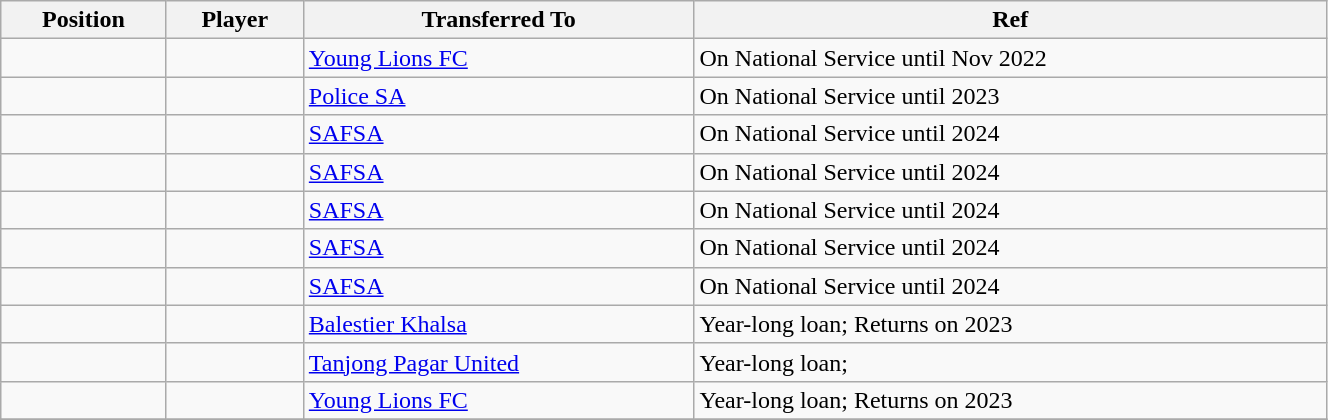<table class="wikitable sortable" style="width:70%; text-align:center; font-size:100%; text-align:left;">
<tr>
<th>Position</th>
<th>Player</th>
<th>Transferred To</th>
<th>Ref</th>
</tr>
<tr>
<td></td>
<td></td>
<td> <a href='#'>Young Lions FC</a> </td>
<td>On National Service until Nov 2022</td>
</tr>
<tr>
<td></td>
<td></td>
<td> <a href='#'>Police SA</a></td>
<td>On National Service until 2023</td>
</tr>
<tr>
<td></td>
<td></td>
<td> <a href='#'>SAFSA</a></td>
<td>On National Service until 2024</td>
</tr>
<tr>
<td></td>
<td></td>
<td> <a href='#'>SAFSA</a></td>
<td>On National Service until 2024</td>
</tr>
<tr>
<td></td>
<td></td>
<td> <a href='#'>SAFSA</a></td>
<td>On National Service until 2024</td>
</tr>
<tr>
<td></td>
<td></td>
<td> <a href='#'>SAFSA</a></td>
<td>On National Service until 2024</td>
</tr>
<tr>
<td></td>
<td></td>
<td> <a href='#'>SAFSA</a></td>
<td>On National Service until 2024</td>
</tr>
<tr>
<td></td>
<td></td>
<td> <a href='#'>Balestier Khalsa</a></td>
<td>Year-long loan; Returns on 2023 </td>
</tr>
<tr>
<td></td>
<td></td>
<td> <a href='#'>Tanjong Pagar United</a></td>
<td>Year-long loan;</td>
</tr>
<tr>
<td></td>
<td></td>
<td> <a href='#'>Young Lions FC</a></td>
<td>Year-long loan; Returns on 2023</td>
</tr>
<tr>
</tr>
</table>
